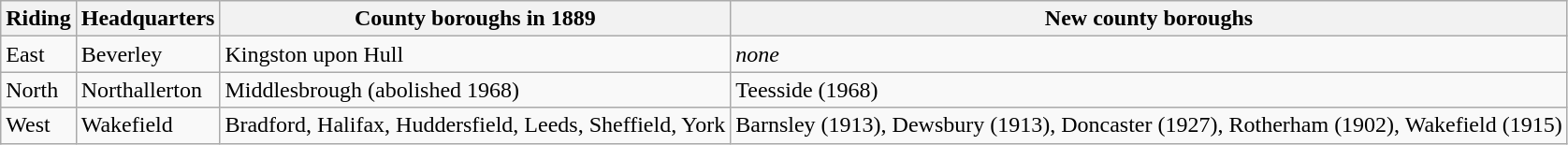<table class="wikitable">
<tr>
<th>Riding</th>
<th>Headquarters</th>
<th>County boroughs in 1889</th>
<th>New county boroughs</th>
</tr>
<tr>
<td>East</td>
<td>Beverley</td>
<td>Kingston upon Hull</td>
<td><em>none</em></td>
</tr>
<tr>
<td>North</td>
<td>Northallerton</td>
<td>Middlesbrough (abolished 1968)</td>
<td>Teesside (1968)</td>
</tr>
<tr>
<td>West</td>
<td>Wakefield</td>
<td>Bradford, Halifax, Huddersfield, Leeds, Sheffield, York</td>
<td>Barnsley (1913), Dewsbury (1913), Doncaster (1927), Rotherham (1902), Wakefield (1915)</td>
</tr>
</table>
